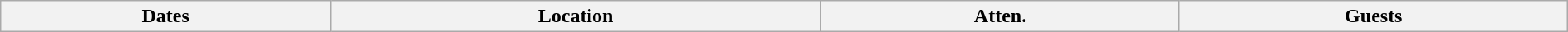<table class="wikitable" width="100%">
<tr>
<th>Dates</th>
<th>Location</th>
<th>Atten.</th>
<th>Guests<br></th>
</tr>
</table>
